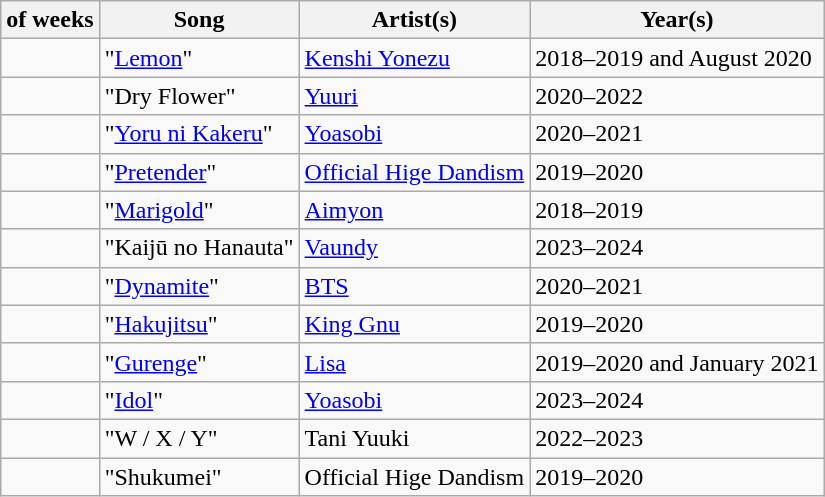<table class="wikitable">
<tr>
<th> of weeks</th>
<th>Song</th>
<th>Artist(s)</th>
<th>Year(s)</th>
</tr>
<tr>
<td></td>
<td>"<a href='#'>Lemon</a>"</td>
<td><a href='#'>Kenshi Yonezu</a></td>
<td>2018–2019 and August 2020</td>
</tr>
<tr>
<td></td>
<td>"Dry Flower"</td>
<td><a href='#'>Yuuri</a></td>
<td>2020–2022</td>
</tr>
<tr>
<td></td>
<td>"<a href='#'>Yoru ni Kakeru</a>"</td>
<td><a href='#'>Yoasobi</a></td>
<td>2020–2021</td>
</tr>
<tr>
<td></td>
<td>"<a href='#'>Pretender</a>"</td>
<td><a href='#'>Official Hige Dandism</a></td>
<td>2019–2020</td>
</tr>
<tr>
<td></td>
<td>"<a href='#'>Marigold</a>"</td>
<td><a href='#'>Aimyon</a></td>
<td>2018–2019</td>
</tr>
<tr>
<td></td>
<td>"Kaijū no Hanauta"</td>
<td><a href='#'>Vaundy</a></td>
<td>2023–2024</td>
</tr>
<tr>
<td></td>
<td>"<a href='#'>Dynamite</a>"</td>
<td><a href='#'>BTS</a></td>
<td>2020–2021</td>
</tr>
<tr>
<td></td>
<td>"<a href='#'>Hakujitsu</a>"</td>
<td><a href='#'>King Gnu</a></td>
<td>2019–2020</td>
</tr>
<tr>
<td></td>
<td>"<a href='#'>Gurenge</a>"</td>
<td><a href='#'>Lisa</a></td>
<td>2019–2020 and January 2021</td>
</tr>
<tr>
<td></td>
<td>"<a href='#'>Idol</a>"</td>
<td><a href='#'>Yoasobi</a></td>
<td>2023–2024</td>
</tr>
<tr>
<td></td>
<td>"W / X / Y"</td>
<td>Tani Yuuki</td>
<td>2022–2023</td>
</tr>
<tr>
<td></td>
<td>"Shukumei"</td>
<td>Official Hige Dandism</td>
<td>2019–2020</td>
</tr>
</table>
